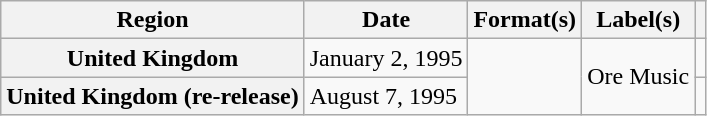<table class="wikitable plainrowheaders">
<tr>
<th scope="col">Region</th>
<th scope="col">Date</th>
<th scope="col">Format(s)</th>
<th scope="col">Label(s)</th>
<th scope="col"></th>
</tr>
<tr>
<th scope="row">United Kingdom</th>
<td>January 2, 1995</td>
<td rowspan="2"></td>
<td rowspan="2">Ore Music</td>
<td></td>
</tr>
<tr>
<th scope="row">United Kingdom (re-release)</th>
<td>August 7, 1995</td>
<td></td>
</tr>
</table>
